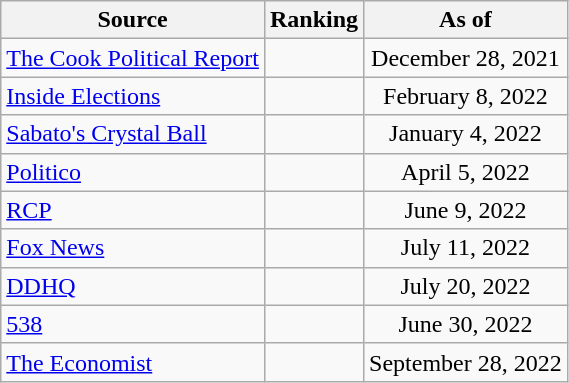<table class="wikitable" style="text-align:center">
<tr>
<th>Source</th>
<th>Ranking</th>
<th>As of</th>
</tr>
<tr>
<td align=left><a href='#'>The Cook Political Report</a></td>
<td></td>
<td>December 28, 2021</td>
</tr>
<tr>
<td align=left><a href='#'>Inside Elections</a></td>
<td></td>
<td>February 8, 2022</td>
</tr>
<tr>
<td align=left><a href='#'>Sabato's Crystal Ball</a></td>
<td></td>
<td>January 4, 2022</td>
</tr>
<tr>
<td style="text-align:left;"><a href='#'>Politico</a></td>
<td></td>
<td>April 5, 2022</td>
</tr>
<tr>
<td style="text-align:left;"><a href='#'>RCP</a></td>
<td></td>
<td>June 9, 2022</td>
</tr>
<tr>
<td align=left><a href='#'>Fox News</a></td>
<td></td>
<td>July 11, 2022</td>
</tr>
<tr>
<td style="text-align:left;"><a href='#'>DDHQ</a></td>
<td></td>
<td>July 20, 2022</td>
</tr>
<tr>
<td style="text-align:left;"><a href='#'>538</a></td>
<td></td>
<td>June 30, 2022</td>
</tr>
<tr>
<td align="left"><a href='#'>The Economist</a></td>
<td></td>
<td>September 28, 2022</td>
</tr>
</table>
